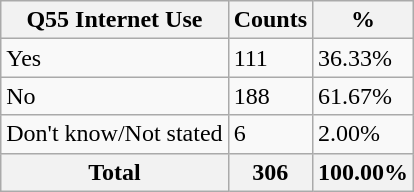<table class="wikitable sortable">
<tr>
<th>Q55 Internet Use</th>
<th>Counts</th>
<th>%</th>
</tr>
<tr>
<td>Yes</td>
<td>111</td>
<td>36.33%</td>
</tr>
<tr>
<td>No</td>
<td>188</td>
<td>61.67%</td>
</tr>
<tr>
<td>Don't know/Not stated</td>
<td>6</td>
<td>2.00%</td>
</tr>
<tr>
<th>Total</th>
<th>306</th>
<th>100.00%</th>
</tr>
</table>
